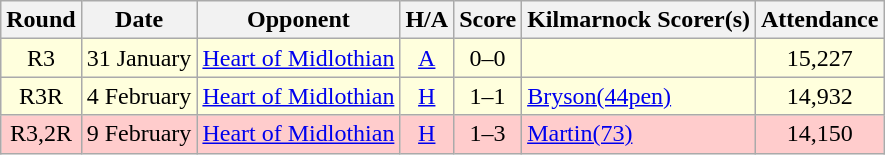<table class="wikitable" style="text-align:center">
<tr>
<th>Round</th>
<th>Date</th>
<th>Opponent</th>
<th>H/A</th>
<th>Score</th>
<th>Kilmarnock Scorer(s)</th>
<th>Attendance</th>
</tr>
<tr bgcolor=#FFFFDD>
<td>R3</td>
<td align=left>31 January</td>
<td align=left><a href='#'>Heart of Midlothian</a></td>
<td><a href='#'>A</a></td>
<td>0–0</td>
<td align=left></td>
<td>15,227</td>
</tr>
<tr bgcolor=#FFFFDD>
<td>R3R</td>
<td align=left>4 February</td>
<td align=left><a href='#'>Heart of Midlothian</a></td>
<td><a href='#'>H</a></td>
<td>1–1</td>
<td align=left><a href='#'>Bryson(44pen)</a></td>
<td>14,932</td>
</tr>
<tr bgcolor=#FFCCCC>
<td>R3,2R</td>
<td align=left>9 February</td>
<td align=left><a href='#'>Heart of Midlothian</a></td>
<td><a href='#'>H</a></td>
<td>1–3</td>
<td align=left><a href='#'>Martin(73)</a></td>
<td>14,150</td>
</tr>
</table>
